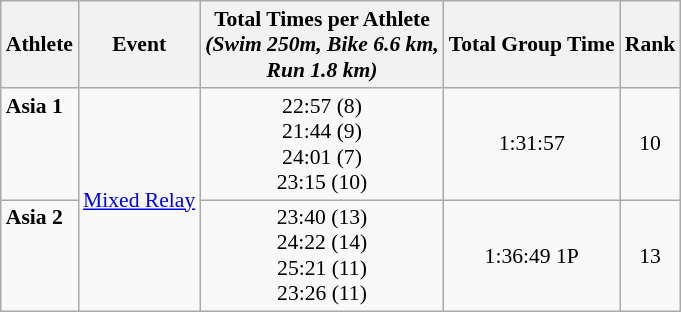<table class="wikitable" style="font-size:90%;">
<tr>
<th>Athlete</th>
<th>Event</th>
<th>Total Times per Athlete <br> <em>(Swim 250m, Bike 6.6 km, <br> Run 1.8 km)</em></th>
<th>Total Group Time</th>
<th>Rank</th>
</tr>
<tr align=center>
<td align=left><strong>Asia 1</strong><br><br><br><br></td>
<td rowspan=2 align=left><a href='#'>Mixed Relay</a></td>
<td valign=bottom>22:57 (8)<br>21:44 (9)<br>24:01 (7)<br>23:15 (10)</td>
<td>1:31:57</td>
<td>10</td>
</tr>
<tr align=center>
<td align=left><strong>Asia 2</strong><br><br><br><br></td>
<td valign=bottom>23:40 (13)<br>24:22 (14)<br>25:21 (11)<br>23:26 (11)</td>
<td>1:36:49 1P</td>
<td>13</td>
</tr>
</table>
